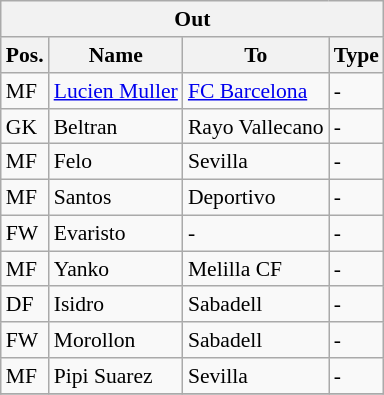<table class="wikitable" style="font-size:90%;float:left; margin-right:1em;">
<tr>
<th colspan="4">Out</th>
</tr>
<tr>
<th>Pos.</th>
<th>Name</th>
<th>To</th>
<th>Type</th>
</tr>
<tr>
<td>MF</td>
<td><a href='#'>Lucien Muller</a></td>
<td><a href='#'>FC Barcelona</a></td>
<td>-</td>
</tr>
<tr>
<td>GK</td>
<td>Beltran</td>
<td>Rayo Vallecano</td>
<td>-</td>
</tr>
<tr>
<td>MF</td>
<td>Felo</td>
<td>Sevilla</td>
<td>-</td>
</tr>
<tr>
<td>MF</td>
<td>Santos</td>
<td>Deportivo</td>
<td>-</td>
</tr>
<tr>
<td>FW</td>
<td>Evaristo</td>
<td>-</td>
<td>-</td>
</tr>
<tr>
<td>MF</td>
<td>Yanko</td>
<td>Melilla CF</td>
<td>-</td>
</tr>
<tr>
<td>DF</td>
<td>Isidro</td>
<td>Sabadell</td>
<td>-</td>
</tr>
<tr>
<td>FW</td>
<td>Morollon</td>
<td>Sabadell</td>
<td>-</td>
</tr>
<tr>
<td>MF</td>
<td>Pipi Suarez</td>
<td>Sevilla</td>
<td>-</td>
</tr>
<tr>
</tr>
</table>
